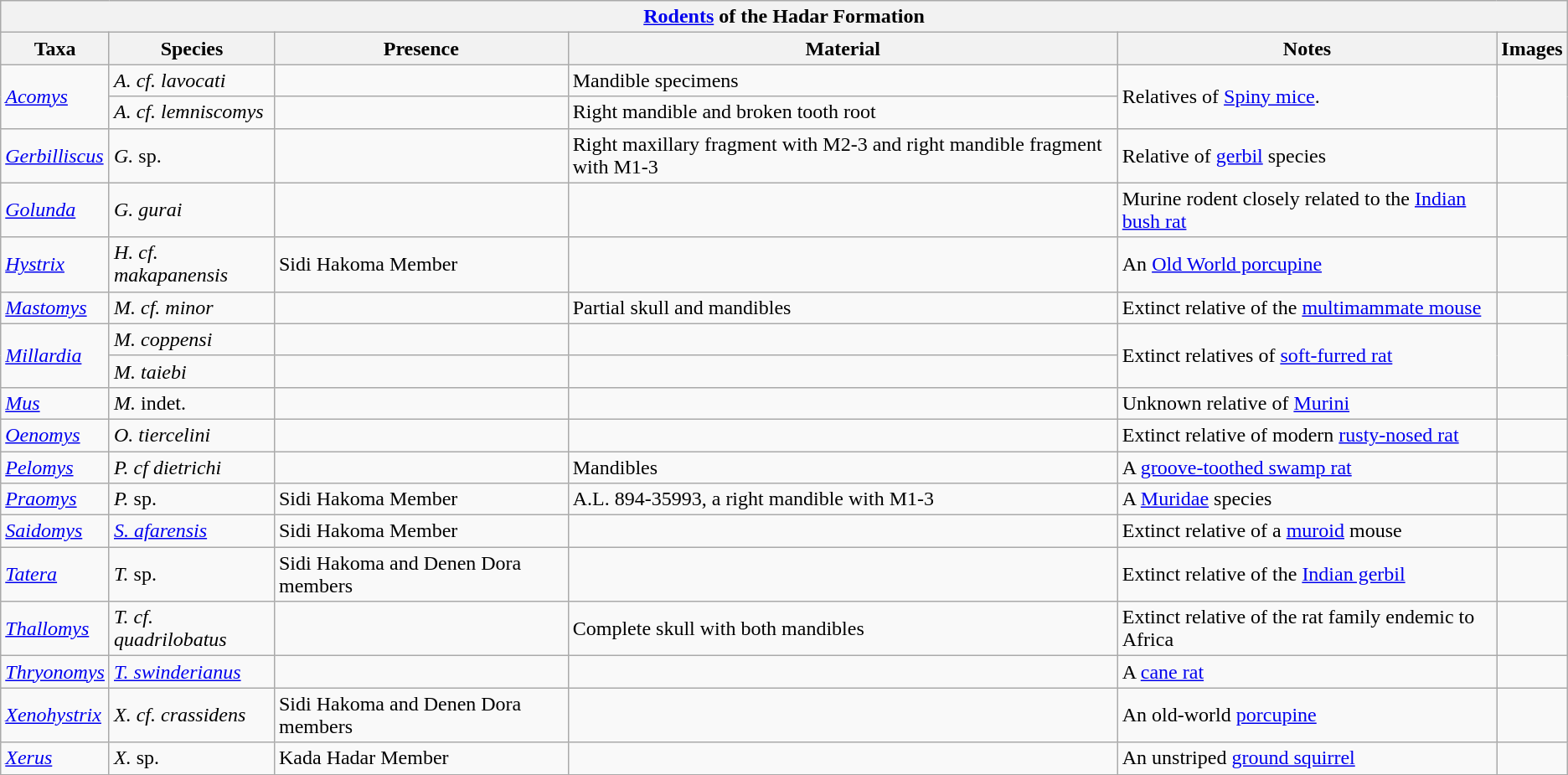<table class="wikitable" align="center">
<tr>
<th colspan="6" align="center"><strong><a href='#'>Rodents</a></strong> of the Hadar Formation</th>
</tr>
<tr>
<th>Taxa</th>
<th>Species</th>
<th>Presence</th>
<th>Material</th>
<th>Notes</th>
<th>Images</th>
</tr>
<tr>
<td rowspan ="2"><em><a href='#'>Acomys</a></em></td>
<td><em>A. cf. lavocati</em></td>
<td></td>
<td>Mandible specimens</td>
<td rowspan = "2">Relatives of <a href='#'>Spiny mice</a>.</td>
<td rowspan ="2"></td>
</tr>
<tr>
<td><em>A. cf. lemniscomys</em></td>
<td></td>
<td>Right mandible and broken tooth root</td>
</tr>
<tr>
<td><em><a href='#'>Gerbilliscus</a></em></td>
<td><em>G.</em> sp.</td>
<td></td>
<td>Right maxillary fragment with M2-3 and right mandible fragment with M1-3</td>
<td>Relative of <a href='#'>gerbil</a> species</td>
<td></td>
</tr>
<tr>
<td><em><a href='#'>Golunda</a></em></td>
<td><em>G. gurai</em></td>
<td></td>
<td></td>
<td>Murine rodent closely related to the <a href='#'>Indian bush rat</a></td>
<td></td>
</tr>
<tr>
<td><em><a href='#'>Hystrix</a></em></td>
<td><em>H. cf. makapanensis</em></td>
<td>Sidi Hakoma Member</td>
<td></td>
<td>An <a href='#'>Old World porcupine</a></td>
<td></td>
</tr>
<tr>
<td><em><a href='#'>Mastomys</a></em></td>
<td><em>M. cf. minor</em></td>
<td></td>
<td>Partial skull and mandibles</td>
<td>Extinct relative of the <a href='#'>multimammate mouse</a></td>
<td></td>
</tr>
<tr>
<td rowspan = "2"><em><a href='#'>Millardia</a></em></td>
<td><em>M. coppensi</em></td>
<td></td>
<td></td>
<td rowspan = "2">Extinct relatives of <a href='#'>soft-furred rat</a></td>
<td rowspan = "2"></td>
</tr>
<tr>
<td><em>M. taiebi</em></td>
<td></td>
<td></td>
</tr>
<tr>
<td><em><a href='#'>Mus</a></em></td>
<td><em>M.</em> indet.</td>
<td></td>
<td></td>
<td>Unknown relative of <a href='#'>Murini</a></td>
<td></td>
</tr>
<tr>
<td><em><a href='#'>Oenomys</a></em></td>
<td><em>O. tiercelini</em></td>
<td></td>
<td></td>
<td>Extinct relative of modern <a href='#'>rusty-nosed rat</a></td>
<td></td>
</tr>
<tr>
<td><em><a href='#'>Pelomys</a></em></td>
<td><em>P. cf dietrichi</em></td>
<td></td>
<td>Mandibles</td>
<td>A <a href='#'>groove-toothed swamp rat</a></td>
<td></td>
</tr>
<tr>
<td><em><a href='#'>Praomys</a></em></td>
<td><em>P.</em> sp.</td>
<td>Sidi Hakoma Member</td>
<td>A.L. 894-35993, a right mandible with M1-3</td>
<td>A <a href='#'>Muridae</a> species</td>
<td></td>
</tr>
<tr>
<td><em><a href='#'>Saidomys</a></em></td>
<td><em><a href='#'>S. afarensis</a></em></td>
<td>Sidi Hakoma Member</td>
<td></td>
<td>Extinct relative of a <a href='#'>muroid</a> mouse</td>
<td></td>
</tr>
<tr>
<td><em><a href='#'>Tatera</a></em></td>
<td><em>T.</em> sp.</td>
<td>Sidi Hakoma and Denen Dora members</td>
<td></td>
<td>Extinct relative of the <a href='#'>Indian gerbil</a></td>
<td></td>
</tr>
<tr>
<td><em><a href='#'>Thallomys</a></em></td>
<td><em>T. cf. quadrilobatus</em></td>
<td></td>
<td>Complete skull with both mandibles</td>
<td>Extinct relative of the rat family endemic to Africa</td>
<td></td>
</tr>
<tr>
<td><em><a href='#'>Thryonomys</a></em></td>
<td><em><a href='#'>T. swinderianus</a></em></td>
<td></td>
<td></td>
<td>A <a href='#'>cane rat</a></td>
<td></td>
</tr>
<tr>
<td><em><a href='#'>Xenohystrix</a></em></td>
<td><em>X. cf. crassidens</em></td>
<td>Sidi Hakoma and Denen Dora members</td>
<td></td>
<td>An old-world <a href='#'>porcupine</a></td>
<td></td>
</tr>
<tr>
<td><em><a href='#'>Xerus</a></em></td>
<td><em>X.</em> sp.</td>
<td>Kada Hadar Member</td>
<td></td>
<td>An unstriped <a href='#'>ground squirrel</a></td>
<td></td>
</tr>
<tr>
</tr>
</table>
